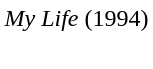<table class="collapsible collapsed" style="text-align:left; background-color:white;">
<tr>
<td><em>My Life</em> (1994)</td>
</tr>
<tr>
<td><br></td>
</tr>
</table>
